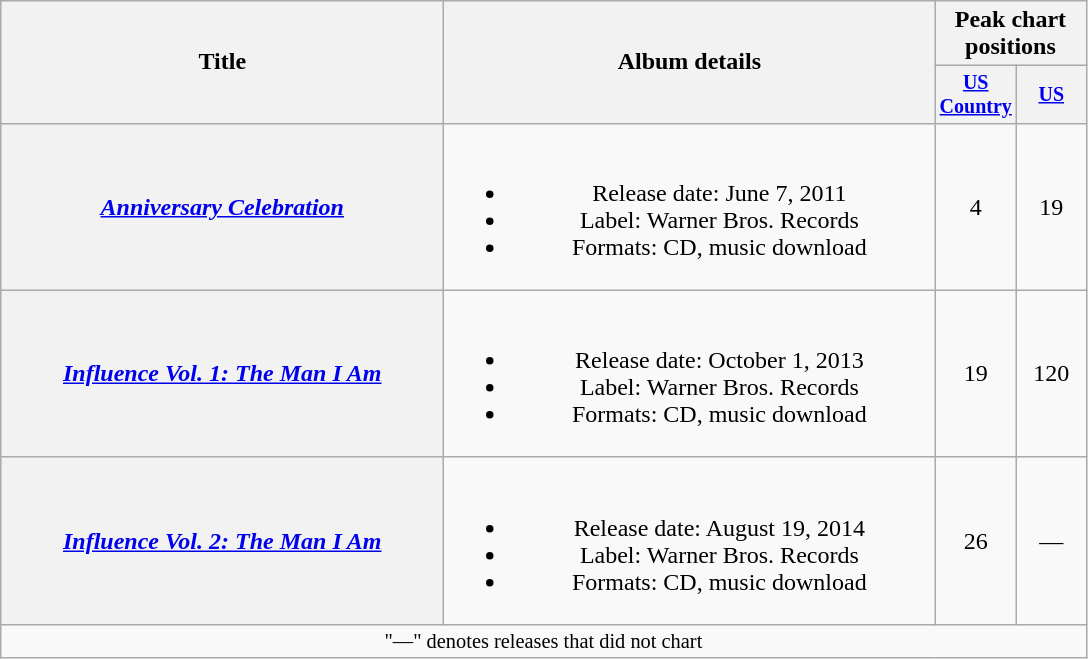<table class="wikitable plainrowheaders" style="text-align:center;">
<tr>
<th rowspan="2" style="width:18em;">Title</th>
<th rowspan="2" style="width:20em;">Album details</th>
<th colspan="2">Peak chart<br>positions</th>
</tr>
<tr style="font-size:smaller;">
<th width="40"><a href='#'>US Country</a><br></th>
<th width="40"><a href='#'>US</a><br></th>
</tr>
<tr>
<th scope="row"><em><a href='#'>Anniversary Celebration</a></em></th>
<td><br><ul><li>Release date: June 7, 2011</li><li>Label: Warner Bros. Records</li><li>Formats: CD, music download</li></ul></td>
<td>4</td>
<td>19</td>
</tr>
<tr>
<th scope="row"><em><a href='#'>Influence Vol. 1: The Man I Am</a></em></th>
<td><br><ul><li>Release date: October 1, 2013</li><li>Label: Warner Bros. Records</li><li>Formats: CD, music download</li></ul></td>
<td>19</td>
<td>120</td>
</tr>
<tr>
<th scope="row"><em><a href='#'>Influence Vol. 2: The Man I Am</a></em></th>
<td><br><ul><li>Release date: August 19, 2014</li><li>Label: Warner Bros. Records</li><li>Formats: CD, music download</li></ul></td>
<td>26</td>
<td>—</td>
</tr>
<tr>
<td colspan="4" style="font-size:85%">"—" denotes releases that did not chart</td>
</tr>
</table>
